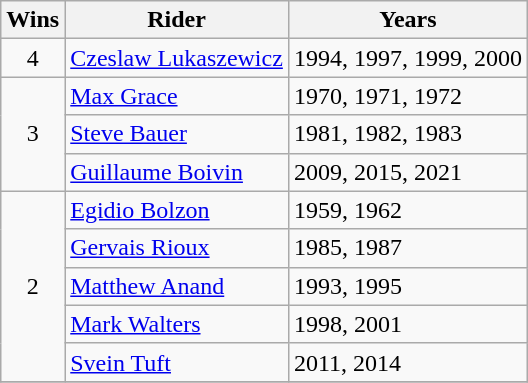<table class="wikitable">
<tr>
<th>Wins</th>
<th>Rider</th>
<th>Years</th>
</tr>
<tr>
<td align=center>4</td>
<td><a href='#'>Czeslaw Lukaszewicz</a></td>
<td>1994, 1997, 1999, 2000</td>
</tr>
<tr>
<td align=center rowspan=3>3</td>
<td><a href='#'>Max Grace</a></td>
<td>1970, 1971, 1972</td>
</tr>
<tr>
<td><a href='#'>Steve Bauer</a></td>
<td>1981, 1982, 1983</td>
</tr>
<tr>
<td><a href='#'>Guillaume Boivin</a></td>
<td>2009, 2015, 2021</td>
</tr>
<tr>
<td align=center rowspan= 5>2</td>
<td><a href='#'>Egidio Bolzon</a></td>
<td>1959, 1962</td>
</tr>
<tr>
<td><a href='#'>Gervais Rioux</a></td>
<td>1985, 1987</td>
</tr>
<tr>
<td><a href='#'>Matthew Anand</a></td>
<td>1993, 1995</td>
</tr>
<tr>
<td><a href='#'>Mark Walters</a></td>
<td>1998, 2001</td>
</tr>
<tr>
<td><a href='#'>Svein Tuft</a></td>
<td>2011, 2014</td>
</tr>
<tr>
</tr>
</table>
